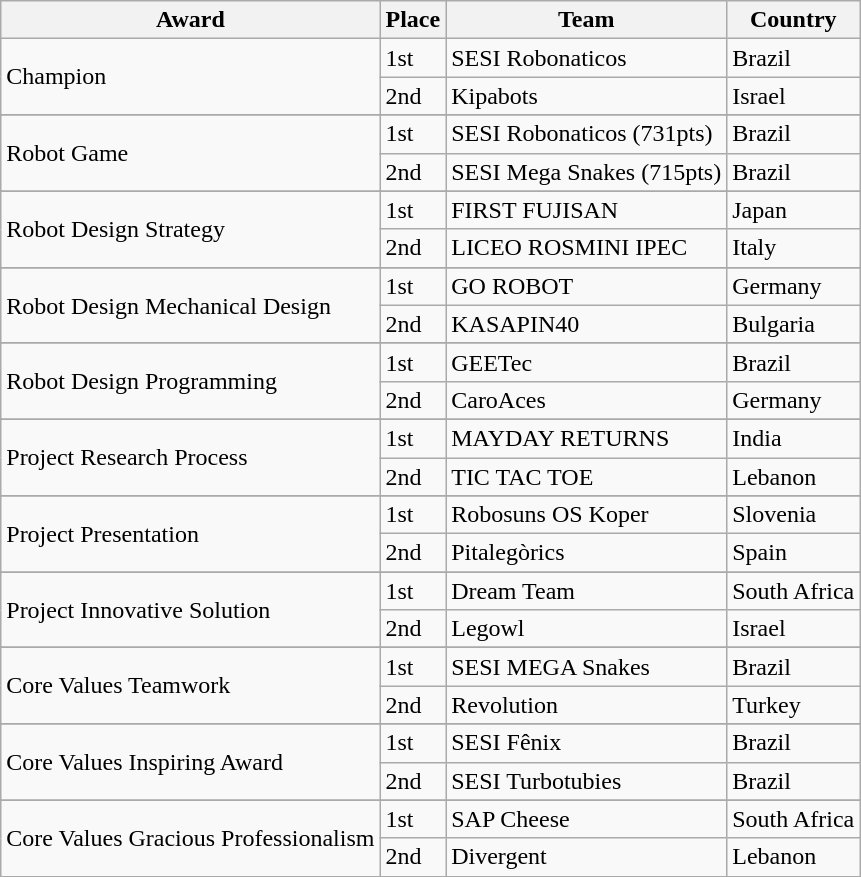<table class="wikitable">
<tr>
<th>Award</th>
<th>Place</th>
<th>Team</th>
<th>Country</th>
</tr>
<tr>
<td rowspan="2">Champion</td>
<td>1st</td>
<td>SESI Robonaticos</td>
<td>Brazil</td>
</tr>
<tr>
<td>2nd</td>
<td>Kipabots</td>
<td>Israel</td>
</tr>
<tr>
</tr>
<tr>
<td rowspan="2">Robot Game</td>
<td>1st</td>
<td>SESI Robonaticos (731pts)</td>
<td>Brazil</td>
</tr>
<tr>
<td>2nd</td>
<td>SESI Mega Snakes (715pts)</td>
<td>Brazil</td>
</tr>
<tr>
</tr>
<tr>
<td rowspan="2">Robot Design Strategy</td>
<td>1st</td>
<td>FIRST FUJISAN</td>
<td>Japan</td>
</tr>
<tr>
<td>2nd</td>
<td>LICEO ROSMINI IPEC</td>
<td>Italy</td>
</tr>
<tr>
</tr>
<tr>
<td rowspan="2">Robot Design Mechanical Design</td>
<td>1st</td>
<td>GO ROBOT</td>
<td>Germany</td>
</tr>
<tr>
<td>2nd</td>
<td>KASAPIN40</td>
<td>Bulgaria</td>
</tr>
<tr>
</tr>
<tr>
<td rowspan="2">Robot Design Programming</td>
<td>1st</td>
<td>GEETec</td>
<td>Brazil</td>
</tr>
<tr>
<td>2nd</td>
<td>CaroAces</td>
<td>Germany</td>
</tr>
<tr>
</tr>
<tr>
<td rowspan="2">Project Research Process</td>
<td>1st</td>
<td>MAYDAY RETURNS</td>
<td>India</td>
</tr>
<tr>
<td>2nd</td>
<td>TIC TAC TOE</td>
<td>Lebanon</td>
</tr>
<tr>
</tr>
<tr>
<td rowspan="2">Project Presentation</td>
<td>1st</td>
<td>Robosuns OS Koper</td>
<td>Slovenia</td>
</tr>
<tr>
<td>2nd</td>
<td>Pitalegòrics</td>
<td>Spain</td>
</tr>
<tr>
</tr>
<tr>
<td rowspan="2">Project Innovative Solution</td>
<td>1st</td>
<td>Dream Team</td>
<td>South Africa</td>
</tr>
<tr>
<td>2nd</td>
<td>Legowl</td>
<td>Israel</td>
</tr>
<tr>
</tr>
<tr>
<td rowspan="2">Core Values Teamwork</td>
<td>1st</td>
<td>SESI MEGA Snakes</td>
<td>Brazil</td>
</tr>
<tr>
<td>2nd</td>
<td>Revolution</td>
<td>Turkey</td>
</tr>
<tr>
</tr>
<tr>
<td rowspan="2">Core Values Inspiring Award</td>
<td>1st</td>
<td>SESI Fênix</td>
<td>Brazil</td>
</tr>
<tr>
<td>2nd</td>
<td>SESI Turbotubies</td>
<td>Brazil</td>
</tr>
<tr>
</tr>
<tr>
<td rowspan="2">Core Values Gracious Professionalism</td>
<td>1st</td>
<td>SAP Cheese</td>
<td>South Africa</td>
</tr>
<tr>
<td>2nd</td>
<td>Divergent</td>
<td>Lebanon</td>
</tr>
<tr>
</tr>
</table>
